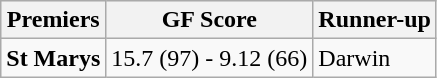<table class="wikitable" style="text-align:left;">
<tr style="background:#efefef;">
<th>Premiers</th>
<th>GF Score</th>
<th>Runner-up</th>
</tr>
<tr>
<td><strong>St Marys</strong></td>
<td>15.7 (97) - 9.12 (66)</td>
<td>Darwin</td>
</tr>
</table>
